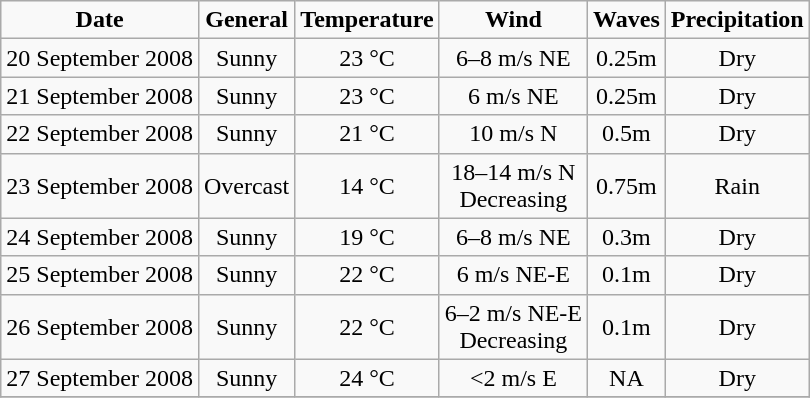<table class="wikitable" style="text-align:center;">
<tr>
<td><strong>Date</strong></td>
<td><strong>General</strong></td>
<td><strong>Temperature</strong></td>
<td><strong>Wind</strong></td>
<td><strong>Waves</strong></td>
<td><strong>Precipitation</strong></td>
</tr>
<tr>
<td>20 September 2008</td>
<td>Sunny</td>
<td>23 °C</td>
<td>6–8 m/s NE</td>
<td>0.25m</td>
<td>Dry</td>
</tr>
<tr>
<td>21 September 2008</td>
<td>Sunny</td>
<td>23 °C</td>
<td>6 m/s NE</td>
<td>0.25m</td>
<td>Dry</td>
</tr>
<tr>
<td>22 September 2008</td>
<td>Sunny</td>
<td>21 °C</td>
<td>10 m/s N</td>
<td>0.5m</td>
<td>Dry</td>
</tr>
<tr>
<td>23 September 2008</td>
<td>Overcast</td>
<td>14 °C</td>
<td>18–14 m/s N<br>Decreasing</td>
<td>0.75m</td>
<td>Rain</td>
</tr>
<tr>
<td>24 September 2008</td>
<td>Sunny</td>
<td>19 °C</td>
<td>6–8 m/s NE</td>
<td>0.3m</td>
<td>Dry</td>
</tr>
<tr>
<td>25 September 2008</td>
<td>Sunny</td>
<td>22 °C</td>
<td>6 m/s NE-E</td>
<td>0.1m</td>
<td>Dry</td>
</tr>
<tr>
<td>26 September 2008</td>
<td>Sunny</td>
<td>22 °C</td>
<td>6–2 m/s NE-E<br>Decreasing</td>
<td>0.1m</td>
<td>Dry</td>
</tr>
<tr>
<td>27 September 2008</td>
<td>Sunny</td>
<td>24 °C</td>
<td><2 m/s E</td>
<td>NA</td>
<td>Dry</td>
</tr>
<tr>
</tr>
</table>
